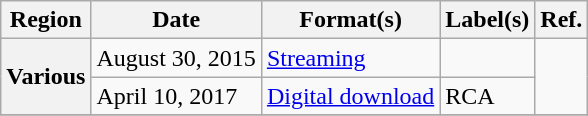<table class="wikitable sortable plainrowheaders">
<tr>
<th>Region</th>
<th>Date</th>
<th>Format(s)</th>
<th>Label(s)</th>
<th>Ref.</th>
</tr>
<tr>
<th scope="row" rowspan="2">Various</th>
<td>August 30, 2015</td>
<td><a href='#'>Streaming</a></td>
<td></td>
<td rowspan="2"></td>
</tr>
<tr>
<td>April 10, 2017</td>
<td><a href='#'>Digital download</a></td>
<td>RCA</td>
</tr>
<tr>
</tr>
</table>
